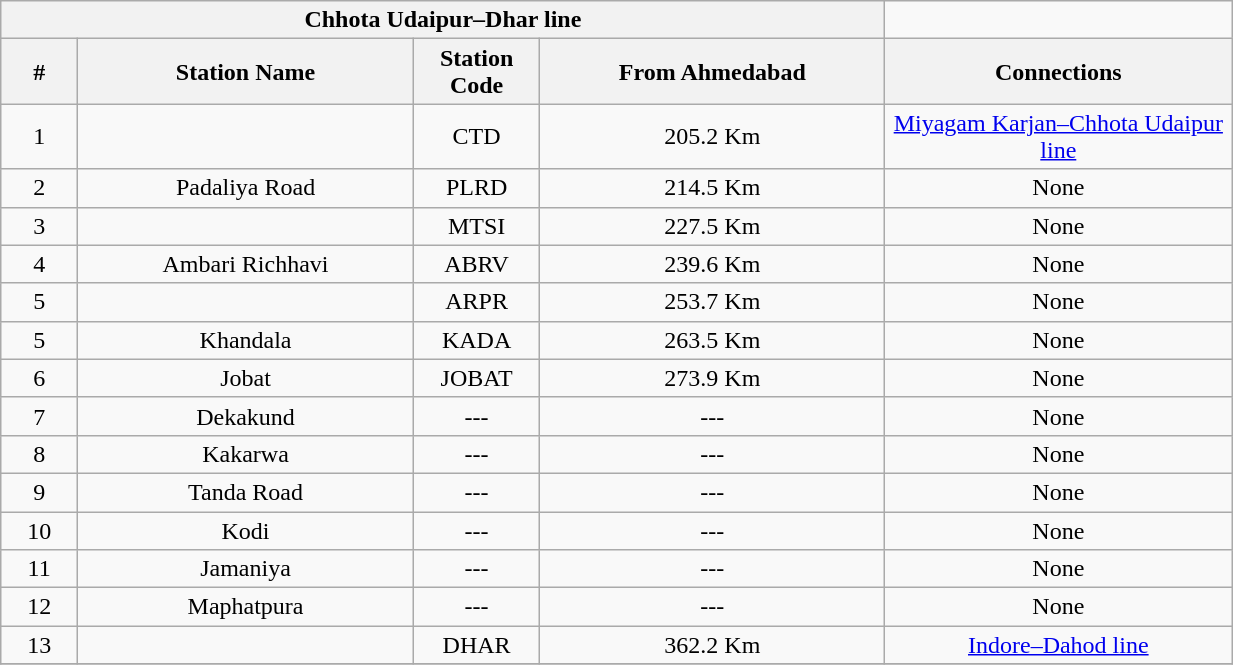<table class="wikitable sortable"  style="text-align:center; width:65%;">
<tr>
<th colspan="4"><span><strong>Chhota Udaipur–Dhar line</strong></span></th>
</tr>
<tr>
<th style="width:1%;">#</th>
<th style="width:5%;">Station Name</th>
<th style="width:1%;">Station Code</th>
<th style="width:5%;">From Ahmedabad</th>
<th style="width:5%;">Connections</th>
</tr>
<tr>
<td>1</td>
<td><strong></strong></td>
<td>CTD</td>
<td>205.2 Km</td>
<td><a href='#'>Miyagam Karjan–Chhota Udaipur line</a></td>
</tr>
<tr>
<td>2</td>
<td>Padaliya Road</td>
<td>PLRD</td>
<td>214.5 Km</td>
<td>None</td>
</tr>
<tr>
<td>3</td>
<td><strong></strong></td>
<td>MTSI</td>
<td>227.5 Km</td>
<td>None</td>
</tr>
<tr>
<td>4</td>
<td>Ambari Richhavi</td>
<td>ABRV</td>
<td>239.6 Km</td>
<td>None</td>
</tr>
<tr>
<td>5</td>
<td><strong></strong></td>
<td>ARPR</td>
<td>253.7 Km</td>
<td>None</td>
</tr>
<tr>
<td>5</td>
<td>Khandala</td>
<td>KADA</td>
<td>263.5 Km</td>
<td>None</td>
</tr>
<tr>
<td>6</td>
<td>Jobat</td>
<td>JOBAT</td>
<td>273.9 Km</td>
<td>None</td>
</tr>
<tr>
<td>7</td>
<td>Dekakund</td>
<td>---</td>
<td>---</td>
<td>None</td>
</tr>
<tr>
<td>8</td>
<td>Kakarwa</td>
<td>---</td>
<td>---</td>
<td>None</td>
</tr>
<tr>
<td>9</td>
<td>Tanda Road</td>
<td>---</td>
<td>---</td>
<td>None</td>
</tr>
<tr>
<td>10</td>
<td>Kodi</td>
<td>---</td>
<td>---</td>
<td>None</td>
</tr>
<tr>
<td>11</td>
<td>Jamaniya</td>
<td>---</td>
<td>---</td>
<td>None</td>
</tr>
<tr>
<td>12</td>
<td>Maphatpura</td>
<td>---</td>
<td>---</td>
<td>None</td>
</tr>
<tr>
<td>13</td>
<td><strong></strong></td>
<td>DHAR</td>
<td>362.2 Km</td>
<td><a href='#'>Indore–Dahod line</a></td>
</tr>
<tr>
</tr>
</table>
